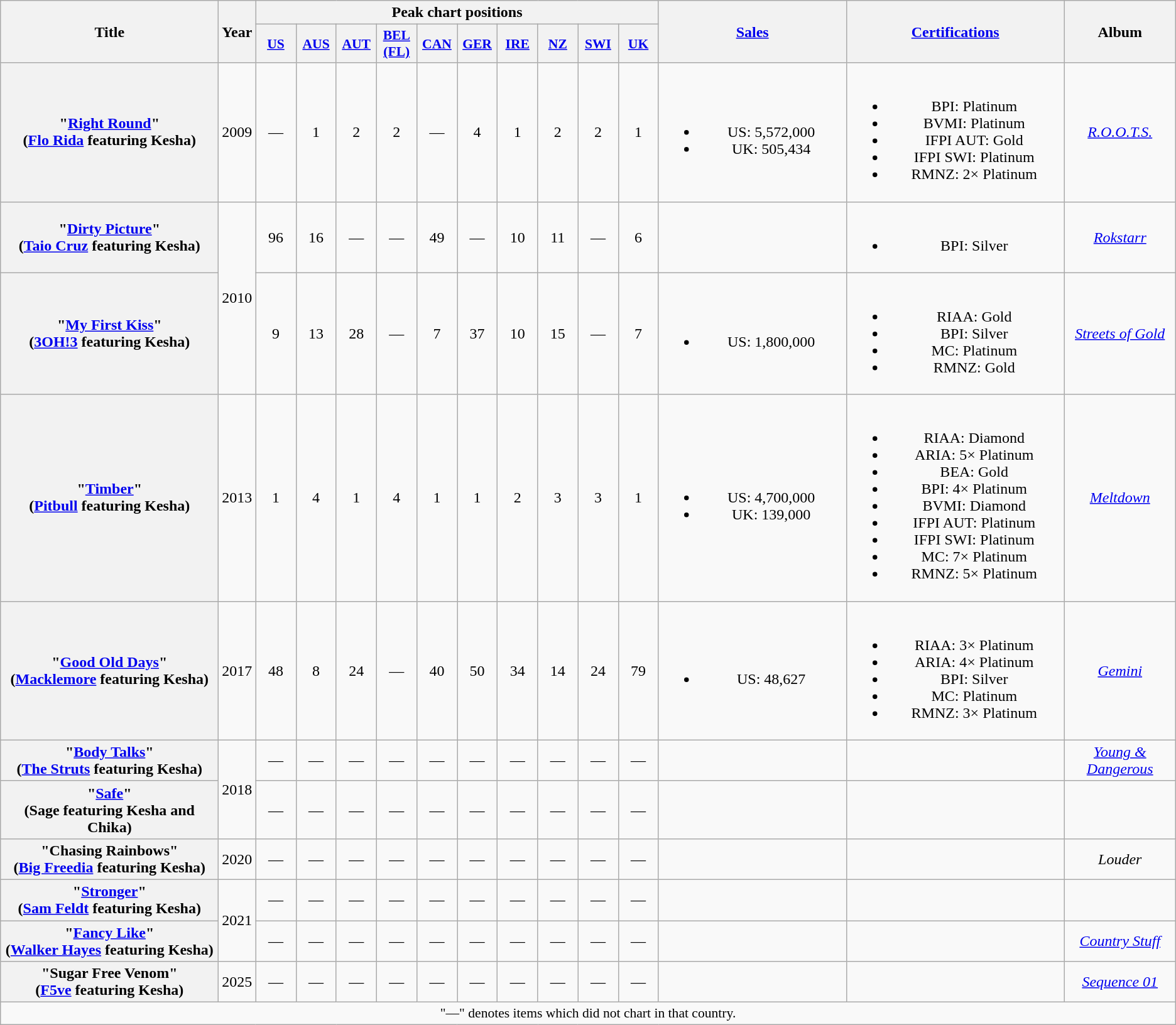<table class="wikitable plainrowheaders" style="text-align:center;">
<tr>
<th scope="col" rowspan="2" style="width:14em;">Title</th>
<th scope="col" rowspan="2" style="width:1em;">Year</th>
<th scope="col" colspan="10">Peak chart positions</th>
<th scope="col" rowspan="2" style="width:12em;"><a href='#'>Sales</a></th>
<th scope="col" rowspan="2" style="width:14em;"><a href='#'>Certifications</a></th>
<th scope="col" rowspan="2">Album</th>
</tr>
<tr>
<th scope="col" style="width:2.5em;font-size:90%;"><a href='#'>US</a><br></th>
<th scope="col" style="width:2.5em;font-size:90%;"><a href='#'>AUS</a><br></th>
<th scope="col" style="width:2.5em;font-size:90%;"><a href='#'>AUT</a><br></th>
<th scope="col" style="width:2.5em;font-size:90%;"><a href='#'>BEL<br>(FL)</a><br></th>
<th scope="col" style="width:2.5em;font-size:90%;"><a href='#'>CAN</a><br></th>
<th scope="col" style="width:2.5em;font-size:90%;"><a href='#'>GER</a><br></th>
<th scope="col" style="width:2.5em;font-size:90%;"><a href='#'>IRE</a><br></th>
<th scope="col" style="width:2.5em;font-size:90%;"><a href='#'>NZ</a><br></th>
<th scope="col" style="width:2.5em;font-size:90%;"><a href='#'>SWI</a><br></th>
<th scope="col" style="width:2.5em;font-size:90%;"><a href='#'>UK</a><br></th>
</tr>
<tr>
<th scope="row">"<a href='#'>Right Round</a>"<br><span>(<a href='#'>Flo Rida</a> featuring Kesha)</span></th>
<td>2009<br></td>
<td>—</td>
<td>1</td>
<td>2</td>
<td>2</td>
<td>—</td>
<td>4</td>
<td>1</td>
<td>2</td>
<td>2</td>
<td>1</td>
<td><br><ul><li>US: 5,572,000</li><li>UK: 505,434</li></ul></td>
<td><br><ul><li>BPI: Platinum</li><li>BVMI: Platinum</li><li>IFPI AUT: Gold</li><li>IFPI SWI: Platinum</li><li>RMNZ: 2× Platinum</li></ul></td>
<td><em><a href='#'>R.O.O.T.S.</a></em></td>
</tr>
<tr>
<th scope="row">"<a href='#'>Dirty Picture</a>"<br><span>(<a href='#'>Taio Cruz</a> featuring Kesha)</span></th>
<td rowspan="2">2010</td>
<td>96</td>
<td>16</td>
<td>—</td>
<td>—</td>
<td>49</td>
<td>—</td>
<td>10</td>
<td>11</td>
<td>—</td>
<td>6</td>
<td></td>
<td><br><ul><li>BPI: Silver</li></ul></td>
<td><em><a href='#'>Rokstarr</a></em></td>
</tr>
<tr>
<th scope="row">"<a href='#'>My First Kiss</a>"<br><span>(<a href='#'>3OH!3</a> featuring Kesha)</span></th>
<td>9</td>
<td>13</td>
<td>28</td>
<td>—</td>
<td>7</td>
<td>37</td>
<td>10</td>
<td>15</td>
<td>—</td>
<td>7</td>
<td><br><ul><li>US: 1,800,000</li></ul></td>
<td><br><ul><li>RIAA: Gold</li><li>BPI: Silver</li><li>MC: Platinum</li><li>RMNZ: Gold</li></ul></td>
<td><em><a href='#'>Streets of Gold</a></em></td>
</tr>
<tr>
<th scope="row">"<a href='#'>Timber</a>"<br><span>(<a href='#'>Pitbull</a> featuring Kesha)</span></th>
<td>2013</td>
<td>1</td>
<td>4</td>
<td>1</td>
<td>4</td>
<td>1</td>
<td>1</td>
<td>2</td>
<td>3</td>
<td>3</td>
<td>1</td>
<td><br><ul><li>US: 4,700,000</li><li>UK: 139,000</li></ul></td>
<td><br><ul><li>RIAA: Diamond</li><li>ARIA: 5× Platinum</li><li>BEA: Gold</li><li>BPI: 4× Platinum</li><li>BVMI: Diamond</li><li>IFPI AUT: Platinum</li><li>IFPI SWI: Platinum</li><li>MC: 7× Platinum</li><li>RMNZ: 5× Platinum</li></ul></td>
<td><em><a href='#'>Meltdown</a></em></td>
</tr>
<tr>
<th scope="row">"<a href='#'>Good Old Days</a>"<br><span>(<a href='#'>Macklemore</a> featuring Kesha)</span></th>
<td>2017</td>
<td>48</td>
<td>8</td>
<td>24</td>
<td>—</td>
<td>40</td>
<td>50</td>
<td>34</td>
<td>14</td>
<td>24</td>
<td>79</td>
<td><br><ul><li>US: 48,627</li></ul></td>
<td><br><ul><li>RIAA: 3× Platinum</li><li>ARIA: 4× Platinum</li><li>BPI: Silver</li><li>MC: Platinum</li><li>RMNZ: 3× Platinum</li></ul></td>
<td><em><a href='#'>Gemini</a></em></td>
</tr>
<tr>
<th scope="row">"<a href='#'>Body Talks</a>"<br><span>(<a href='#'>The Struts</a> featuring Kesha)</span></th>
<td rowspan="2">2018</td>
<td>—</td>
<td>—</td>
<td>—</td>
<td>—</td>
<td>—</td>
<td>—</td>
<td>—</td>
<td>—</td>
<td>—</td>
<td>—</td>
<td></td>
<td></td>
<td><em><a href='#'>Young & Dangerous</a></em></td>
</tr>
<tr>
<th scope="row">"<a href='#'>Safe</a>"<br><span>(Sage featuring Kesha and Chika)</span></th>
<td>—</td>
<td>—</td>
<td>—</td>
<td>—</td>
<td>—</td>
<td>—</td>
<td>—</td>
<td>—</td>
<td>—</td>
<td>—</td>
<td></td>
<td></td>
<td></td>
</tr>
<tr>
<th scope="row">"Chasing Rainbows"<br><span>(<a href='#'>Big Freedia</a> featuring Kesha)</span></th>
<td>2020</td>
<td>—</td>
<td>—</td>
<td>—</td>
<td>—</td>
<td>—</td>
<td>—</td>
<td>—</td>
<td>—</td>
<td>—</td>
<td>—</td>
<td></td>
<td></td>
<td><em>Louder</em></td>
</tr>
<tr>
<th scope="row">"<a href='#'>Stronger</a>" <br><span>(<a href='#'>Sam Feldt</a> featuring Kesha)</span></th>
<td rowspan="2">2021</td>
<td>—</td>
<td>—</td>
<td>—</td>
<td>—</td>
<td>—</td>
<td>—</td>
<td>—</td>
<td>—</td>
<td>—</td>
<td>—</td>
<td></td>
<td></td>
<td></td>
</tr>
<tr>
<th scope="row">"<a href='#'>Fancy Like</a>"<br><span>(<a href='#'>Walker Hayes</a> featuring Kesha)</span></th>
<td>—</td>
<td>—</td>
<td>—</td>
<td>—</td>
<td>—</td>
<td>—</td>
<td>—</td>
<td>—</td>
<td>—</td>
<td>—</td>
<td></td>
<td></td>
<td><em><a href='#'>Country Stuff</a></em></td>
</tr>
<tr>
<th scope="row">"Sugar Free Venom"<br><span>(<a href='#'>F5ve</a> featuring Kesha)</span></th>
<td>2025</td>
<td>—</td>
<td>—</td>
<td>—</td>
<td>—</td>
<td>—</td>
<td>—</td>
<td>—</td>
<td>—</td>
<td>—</td>
<td>—</td>
<td></td>
<td></td>
<td><em><a href='#'>Sequence 01</a></em></td>
</tr>
<tr>
<td colspan="15" style="font-size:90%">"—" denotes items which did not chart in that country.</td>
</tr>
</table>
